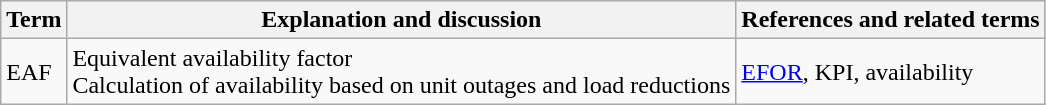<table class="wikitable">
<tr>
<th>Term</th>
<th>Explanation and discussion</th>
<th>References and related terms</th>
</tr>
<tr>
<td>EAF</td>
<td>Equivalent availability factor<br>Calculation of availability based on unit outages and load reductions</td>
<td><a href='#'>EFOR</a>, KPI, availability</td>
</tr>
</table>
